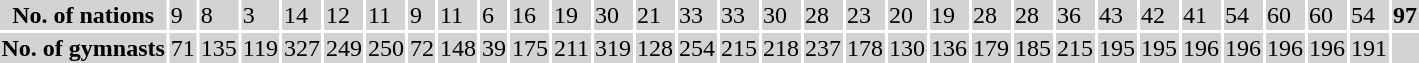<table>
<tr>
</tr>
<tr>
</tr>
<tr>
</tr>
<tr>
</tr>
<tr>
</tr>
<tr>
</tr>
<tr>
</tr>
<tr>
</tr>
<tr>
</tr>
<tr>
</tr>
<tr>
</tr>
<tr>
</tr>
<tr>
</tr>
<tr>
</tr>
<tr>
</tr>
<tr>
</tr>
<tr>
</tr>
<tr>
</tr>
<tr>
</tr>
<tr>
</tr>
<tr>
</tr>
<tr>
</tr>
<tr>
</tr>
<tr>
</tr>
<tr>
</tr>
<tr>
</tr>
<tr>
</tr>
<tr>
</tr>
<tr>
</tr>
<tr>
</tr>
<tr>
</tr>
<tr>
</tr>
<tr>
</tr>
<tr>
</tr>
<tr>
</tr>
<tr>
</tr>
<tr>
</tr>
<tr>
</tr>
<tr>
</tr>
<tr>
</tr>
<tr>
</tr>
<tr>
</tr>
<tr>
</tr>
<tr>
</tr>
<tr>
</tr>
<tr>
</tr>
<tr>
</tr>
<tr>
</tr>
<tr>
</tr>
<tr>
</tr>
<tr>
</tr>
<tr>
</tr>
<tr>
</tr>
<tr>
</tr>
<tr>
</tr>
<tr>
</tr>
<tr>
</tr>
<tr>
</tr>
<tr>
</tr>
<tr>
</tr>
<tr>
</tr>
<tr>
</tr>
<tr>
</tr>
<tr>
</tr>
<tr>
</tr>
<tr>
</tr>
<tr>
</tr>
<tr>
</tr>
<tr>
</tr>
<tr>
</tr>
<tr>
</tr>
<tr>
</tr>
<tr>
</tr>
<tr>
</tr>
<tr>
</tr>
<tr>
</tr>
<tr>
</tr>
<tr>
</tr>
<tr>
</tr>
<tr>
</tr>
<tr>
</tr>
<tr>
</tr>
<tr>
</tr>
<tr>
</tr>
<tr>
</tr>
<tr>
</tr>
<tr>
</tr>
<tr>
</tr>
<tr>
</tr>
<tr>
</tr>
<tr>
</tr>
<tr>
</tr>
<tr>
</tr>
<tr>
</tr>
<tr>
</tr>
<tr>
</tr>
<tr>
</tr>
<tr>
</tr>
<tr>
</tr>
<tr>
</tr>
<tr>
</tr>
<tr bgcolor=lightgray>
<th><strong>No. of nations</strong></th>
<td>9</td>
<td>8</td>
<td>3</td>
<td>14</td>
<td>12</td>
<td>11</td>
<td>9</td>
<td>11</td>
<td>6</td>
<td>16</td>
<td>19</td>
<td>30</td>
<td>21</td>
<td>33</td>
<td>33</td>
<td>30</td>
<td>28</td>
<td>23</td>
<td>20</td>
<td>19</td>
<td>28</td>
<td>28</td>
<td>36</td>
<td>43</td>
<td>42</td>
<td>41</td>
<td>54</td>
<td>60</td>
<td>60</td>
<td>54</td>
<td><strong>97</strong></td>
</tr>
<tr bgcolor=lightgray>
<th><strong>No. of gymnasts</strong></th>
<td>71</td>
<td>135</td>
<td>119</td>
<td>327</td>
<td>249</td>
<td>250</td>
<td>72</td>
<td>148</td>
<td>39</td>
<td>175</td>
<td>211</td>
<td>319</td>
<td>128</td>
<td>254</td>
<td>215</td>
<td>218</td>
<td>237</td>
<td>178</td>
<td>130</td>
<td>136</td>
<td>179</td>
<td>185</td>
<td>215</td>
<td>195</td>
<td>195</td>
<td>196</td>
<td>196</td>
<td>196</td>
<td>196</td>
<td>191</td>
<td></td>
</tr>
<tr>
</tr>
</table>
